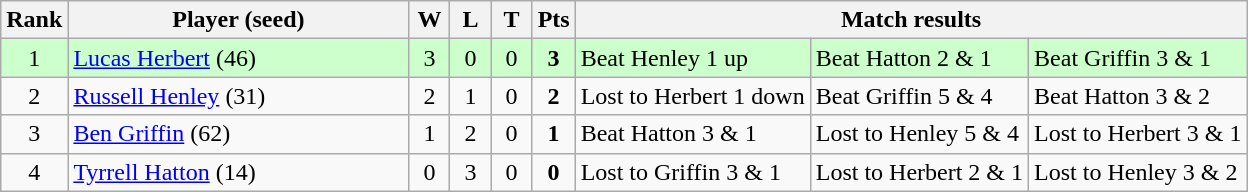<table class="wikitable" style="text-align:center">
<tr>
<th width="20">Rank</th>
<th width="220">Player (seed)</th>
<th width="20">W</th>
<th width="20">L</th>
<th width="20">T</th>
<th width="20">Pts</th>
<th colspan=3>Match results</th>
</tr>
<tr style="background:#cfc">
<td>1</td>
<td align=left> <a href='#'>Lucas Herbert</a> (46)</td>
<td>3</td>
<td>0</td>
<td>0</td>
<td><strong>3</strong></td>
<td align=left>Beat Henley 1 up</td>
<td align=left>Beat Hatton 2 & 1</td>
<td align=left>Beat Griffin 3 & 1</td>
</tr>
<tr>
<td>2</td>
<td align=left> <a href='#'>Russell Henley</a> (31)</td>
<td>2</td>
<td>1</td>
<td>0</td>
<td><strong>2</strong></td>
<td align=left>Lost to Herbert 1 down</td>
<td align=left>Beat Griffin 5 & 4</td>
<td align=left>Beat Hatton 3 & 2</td>
</tr>
<tr>
<td>3</td>
<td align=left> <a href='#'>Ben Griffin</a> (62)</td>
<td>1</td>
<td>2</td>
<td>0</td>
<td><strong>1</strong></td>
<td align=left>Beat Hatton 3 & 1</td>
<td align=left>Lost to Henley 5 & 4</td>
<td align=left>Lost to Herbert 3 & 1</td>
</tr>
<tr>
<td>4</td>
<td align=left> <a href='#'>Tyrrell Hatton</a> (14)</td>
<td>0</td>
<td>3</td>
<td>0</td>
<td><strong>0</strong></td>
<td align=left>Lost to Griffin 3 & 1</td>
<td align=left>Lost to Herbert 2 & 1</td>
<td align=left>Lost to Henley 3 & 2</td>
</tr>
</table>
